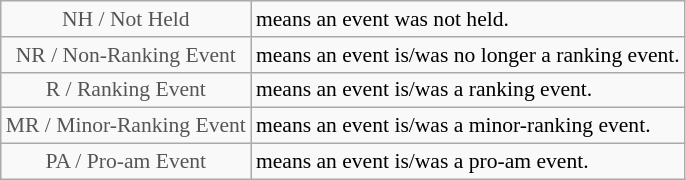<table class="wikitable" style="font-size:90%">
<tr>
<td style="text-align:center; color:#555555;" colspan="4">NH / Not Held</td>
<td>means an event was not held.</td>
</tr>
<tr>
<td style="text-align:center; color:#555555;" colspan="4">NR / Non-Ranking Event</td>
<td>means an event is/was no longer a ranking event.</td>
</tr>
<tr>
<td style="text-align:center; color:#555555;" colspan="4">R / Ranking Event</td>
<td>means an event is/was a ranking event.</td>
</tr>
<tr>
<td style="text-align:center; color:#555555;" colspan="4">MR / Minor-Ranking Event</td>
<td>means an event is/was a minor-ranking event.</td>
</tr>
<tr>
<td style="text-align:center; color:#555555;" colspan="4">PA / Pro-am Event</td>
<td>means an event is/was a pro-am event.</td>
</tr>
</table>
